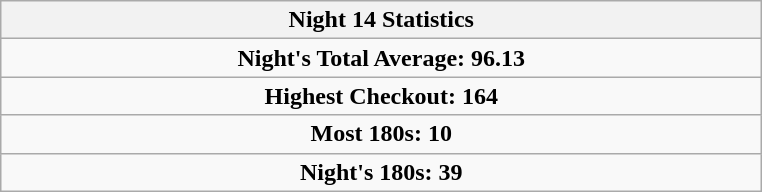<table class=wikitable style="text-align:center">
<tr>
<th width=500>Night 14 Statistics</th>
</tr>
<tr align=center>
<td colspan="3"><strong>Night's Total Average: 96.13</strong></td>
</tr>
<tr align=center>
<td colspan="3"><strong>Highest Checkout:</strong>  <strong>164</strong></td>
</tr>
<tr align=center>
<td colspan="3"><strong>Most 180s:</strong>  <strong>10</strong></td>
</tr>
<tr align=center>
<td colspan="3"><strong>Night's 180s: 39</strong></td>
</tr>
</table>
